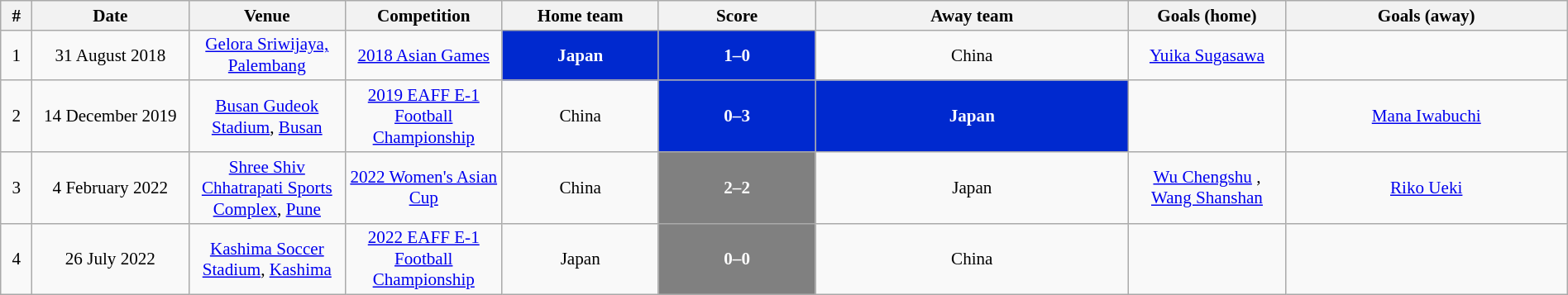<table class="wikitable" style="width:100%; margin:0 left; font-size:88%">
<tr>
<th width=2%>#</th>
<th class="unsortable" style="width:10%;">Date</th>
<th style="width:10%;">Venue</th>
<th style="width:10%;">Competition</th>
<th style="width:10%;">Home team</th>
<th style="width:10%;">Score</th>
<th style="width:20%;">Away team</th>
<th style="width:10%;">Goals (home)</th>
<th width=20>Goals (away)</th>
</tr>
<tr style="text-align:center;">
<td>1</td>
<td>31 August 2018</td>
<td><a href='#'>Gelora Sriwijaya, Palembang</a></td>
<td><a href='#'>2018 Asian Games</a></td>
<td style="color:#fff; background:#0029CF;"><strong>Japan</strong></td>
<td style="color:#fff; background:#0029CF;"><strong>1–0</strong></td>
<td>China</td>
<td><a href='#'>Yuika Sugasawa</a> </td>
<td></td>
</tr>
<tr style="text-align:center;">
<td>2</td>
<td>14 December 2019</td>
<td><a href='#'>Busan Gudeok Stadium</a>, <a href='#'>Busan</a></td>
<td><a href='#'>2019 EAFF E-1 Football Championship</a></td>
<td>China</td>
<td style="color:#fff; background:#0029CF;"><strong>0–3</strong></td>
<td style="color:#fff; background:#0029CF;"><strong>Japan</strong></td>
<td></td>
<td><a href='#'>Mana Iwabuchi</a> </td>
</tr>
<tr style="text-align:center;">
<td>3</td>
<td>4 February 2022</td>
<td><a href='#'>Shree Shiv Chhatrapati Sports Complex</a>, <a href='#'>Pune</a></td>
<td><a href='#'>2022 Women's Asian Cup</a></td>
<td>China</td>
<td style="color:white; background:grey;"><strong>2–2 <br></strong></td>
<td>Japan</td>
<td><a href='#'>Wu Chengshu</a> , <a href='#'>Wang Shanshan</a> </td>
<td><a href='#'>Riko Ueki</a> </td>
</tr>
<tr style="text-align:center;">
<td>4</td>
<td>26 July 2022</td>
<td><a href='#'>Kashima Soccer Stadium</a>, <a href='#'>Kashima</a></td>
<td><a href='#'>2022 EAFF E-1 Football Championship</a></td>
<td>Japan</td>
<td style="color:white; background:grey;"><strong>0–0</strong></td>
<td>China</td>
<td></td>
</tr>
</table>
